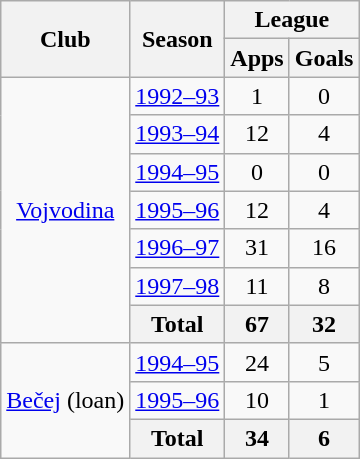<table class="wikitable" style="text-align:center">
<tr>
<th rowspan="2">Club</th>
<th rowspan="2">Season</th>
<th colspan="2">League</th>
</tr>
<tr>
<th>Apps</th>
<th>Goals</th>
</tr>
<tr>
<td rowspan="7"><a href='#'>Vojvodina</a></td>
<td><a href='#'>1992–93</a></td>
<td>1</td>
<td>0</td>
</tr>
<tr>
<td><a href='#'>1993–94</a></td>
<td>12</td>
<td>4</td>
</tr>
<tr>
<td><a href='#'>1994–95</a></td>
<td>0</td>
<td>0</td>
</tr>
<tr>
<td><a href='#'>1995–96</a></td>
<td>12</td>
<td>4</td>
</tr>
<tr>
<td><a href='#'>1996–97</a></td>
<td>31</td>
<td>16</td>
</tr>
<tr>
<td><a href='#'>1997–98</a></td>
<td>11</td>
<td>8</td>
</tr>
<tr>
<th>Total</th>
<th>67</th>
<th>32</th>
</tr>
<tr>
<td rowspan="3"><a href='#'>Bečej</a> (loan)</td>
<td><a href='#'>1994–95</a></td>
<td>24</td>
<td>5</td>
</tr>
<tr>
<td><a href='#'>1995–96</a></td>
<td>10</td>
<td>1</td>
</tr>
<tr>
<th>Total</th>
<th>34</th>
<th>6</th>
</tr>
</table>
